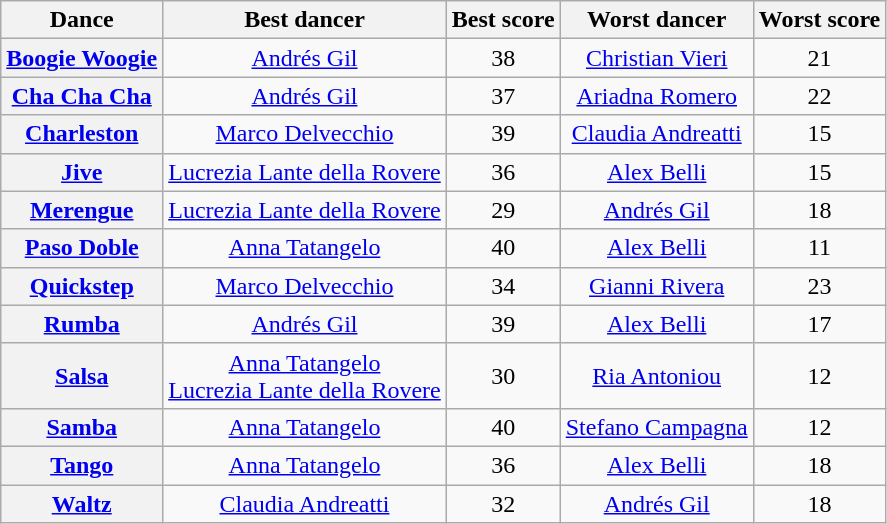<table class="wikitable sortable" style="text-align:center;">
<tr>
<th>Dance</th>
<th class="sortable">Best dancer</th>
<th>Best score</th>
<th class="sortable">Worst dancer</th>
<th>Worst score</th>
</tr>
<tr>
<th><a href='#'>Boogie Woogie</a></th>
<td><a href='#'>Andrés Gil</a></td>
<td>38</td>
<td><a href='#'>Christian Vieri</a></td>
<td>21</td>
</tr>
<tr>
<th><a href='#'>Cha Cha Cha</a></th>
<td><a href='#'>Andrés Gil</a></td>
<td>37</td>
<td><a href='#'>Ariadna Romero</a></td>
<td>22</td>
</tr>
<tr>
<th><a href='#'>Charleston</a></th>
<td><a href='#'>Marco Delvecchio</a></td>
<td>39</td>
<td><a href='#'>Claudia Andreatti</a></td>
<td>15</td>
</tr>
<tr>
<th><a href='#'>Jive</a></th>
<td><a href='#'>Lucrezia Lante della Rovere</a></td>
<td>36</td>
<td><a href='#'>Alex Belli</a></td>
<td>15</td>
</tr>
<tr>
<th><a href='#'>Merengue</a></th>
<td><a href='#'>Lucrezia Lante della Rovere</a></td>
<td>29</td>
<td><a href='#'>Andrés Gil</a></td>
<td>18</td>
</tr>
<tr>
<th><a href='#'>Paso Doble</a></th>
<td><a href='#'>Anna Tatangelo</a></td>
<td>40</td>
<td><a href='#'>Alex Belli</a></td>
<td>11</td>
</tr>
<tr>
<th><a href='#'>Quickstep</a></th>
<td><a href='#'>Marco Delvecchio</a></td>
<td>34</td>
<td><a href='#'>Gianni Rivera</a></td>
<td>23</td>
</tr>
<tr>
<th><a href='#'>Rumba</a></th>
<td><a href='#'>Andrés Gil</a></td>
<td>39</td>
<td><a href='#'>Alex Belli</a></td>
<td>17</td>
</tr>
<tr>
<th><a href='#'>Salsa</a></th>
<td><a href='#'>Anna Tatangelo</a> <br> <a href='#'>Lucrezia Lante della Rovere</a></td>
<td>30</td>
<td><a href='#'>Ria Antoniou</a></td>
<td>12</td>
</tr>
<tr>
<th><a href='#'>Samba</a></th>
<td><a href='#'>Anna Tatangelo</a></td>
<td>40</td>
<td><a href='#'>Stefano Campagna</a></td>
<td>12</td>
</tr>
<tr>
<th><a href='#'>Tango</a></th>
<td><a href='#'>Anna Tatangelo</a></td>
<td>36</td>
<td><a href='#'>Alex Belli</a></td>
<td>18</td>
</tr>
<tr>
<th><a href='#'>Waltz</a></th>
<td><a href='#'>Claudia Andreatti</a></td>
<td>32</td>
<td><a href='#'>Andrés Gil</a></td>
<td>18</td>
</tr>
</table>
